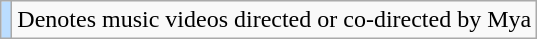<table class="wikitable">
<tr>
<td style="background:#bdf;"></td>
<td>Denotes music videos directed or co-directed by Mya</td>
</tr>
</table>
